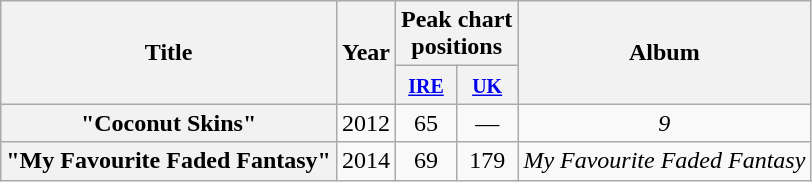<table class="wikitable plainrowheaders" style="text-align:center;">
<tr>
<th rowspan="2">Title</th>
<th rowspan="2">Year</th>
<th colspan="2">Peak chart<br>positions</th>
<th rowspan="2">Album</th>
</tr>
<tr>
<th><small><a href='#'>IRE</a><br></small></th>
<th><small><a href='#'>UK</a><br></small></th>
</tr>
<tr>
<th scope="row">"Coconut Skins"</th>
<td>2012</td>
<td>65</td>
<td>—</td>
<td><em>9</em></td>
</tr>
<tr>
<th scope="row">"My Favourite Faded Fantasy"</th>
<td>2014</td>
<td>69</td>
<td>179</td>
<td><em>My Favourite Faded Fantasy</em></td>
</tr>
</table>
